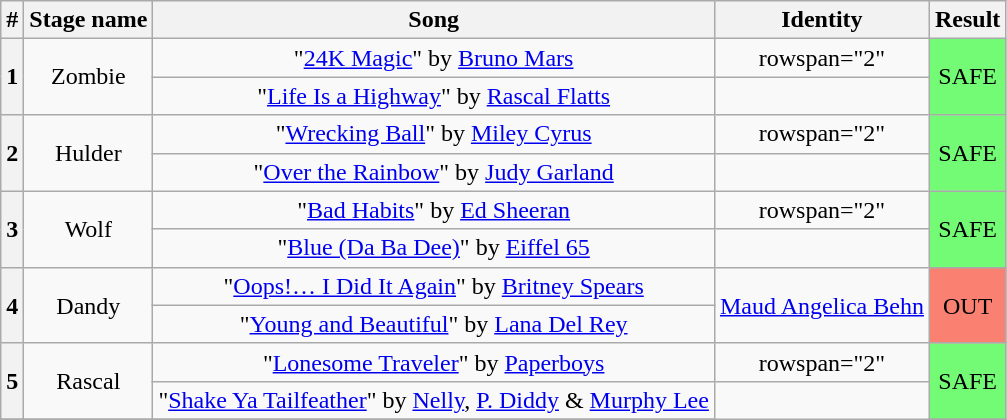<table class="wikitable plainrowheaders" style="text-align: center;">
<tr>
<th>#</th>
<th>Stage name</th>
<th>Song</th>
<th>Identity</th>
<th>Result</th>
</tr>
<tr>
<th rowspan="2">1</th>
<td rowspan="2">Zombie</td>
<td>"<a href='#'>24K Magic</a>" by <a href='#'>Bruno Mars</a></td>
<td>rowspan="2" </td>
<td rowspan="2" bgcolor="#73FB76">SAFE</td>
</tr>
<tr>
<td>"<a href='#'>Life Is a Highway</a>" by <a href='#'>Rascal Flatts</a></td>
</tr>
<tr>
<th rowspan="2">2</th>
<td rowspan="2">Hulder</td>
<td>"<a href='#'>Wrecking Ball</a>" by <a href='#'>Miley Cyrus</a></td>
<td>rowspan="2"  </td>
<td rowspan="2" bgcolor="#73FB76">SAFE</td>
</tr>
<tr>
<td>"<a href='#'>Over the Rainbow</a>" by <a href='#'>Judy Garland</a></td>
</tr>
<tr>
<th rowspan="2">3</th>
<td rowspan="2">Wolf</td>
<td>"<a href='#'>Bad Habits</a>" by <a href='#'>Ed Sheeran</a></td>
<td>rowspan="2"  </td>
<td rowspan="2" bgcolor="#73FB76">SAFE</td>
</tr>
<tr>
<td>"<a href='#'>Blue (Da Ba Dee)</a>" by <a href='#'>Eiffel 65</a></td>
</tr>
<tr>
<th rowspan="2">4</th>
<td rowspan="2">Dandy</td>
<td>"<a href='#'>Oops!… I Did It Again</a>" by <a href='#'>Britney Spears</a></td>
<td rowspan="2"><a href='#'>Maud Angelica Behn</a></td>
<td rowspan="2" bgcolor=salmon>OUT</td>
</tr>
<tr>
<td>"<a href='#'>Young and Beautiful</a>" by <a href='#'>Lana Del Rey</a></td>
</tr>
<tr>
<th rowspan="2">5</th>
<td rowspan="2">Rascal</td>
<td>"<a href='#'>Lonesome Traveler</a>" by <a href='#'>Paperboys</a></td>
<td>rowspan="2" </td>
<td rowspan="2" bgcolor="#73FB76">SAFE</td>
</tr>
<tr>
<td>"<a href='#'>Shake Ya Tailfeather</a>" by <a href='#'>Nelly</a>, <a href='#'>P. Diddy</a> & <a href='#'>Murphy Lee</a></td>
</tr>
<tr>
</tr>
</table>
